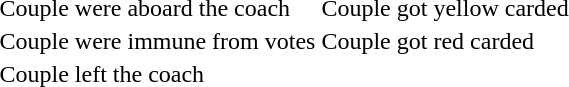<table>
<tr>
<td> Couple were aboard the coach</td>
<td> Couple got yellow carded</td>
</tr>
<tr>
<td> Couple were immune from votes</td>
<td> Couple got red carded</td>
</tr>
<tr>
<td> Couple left the coach</td>
</tr>
</table>
